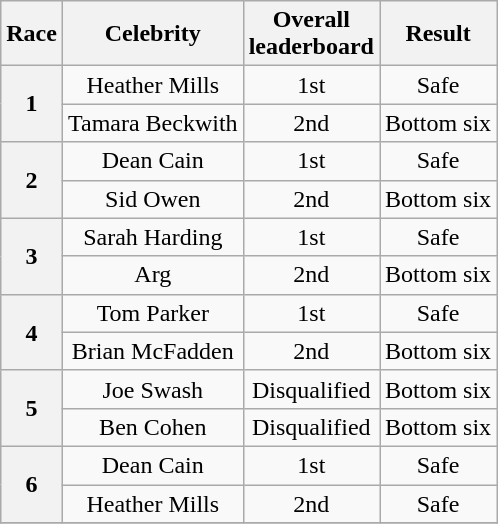<table class="wikitable plainrowheaders" style="text-align:center;">
<tr>
<th>Race</th>
<th>Celebrity</th>
<th>Overall<br>leaderboard</th>
<th>Result</th>
</tr>
<tr>
<th rowspan=2>1</th>
<td>Heather Mills</td>
<td>1st</td>
<td>Safe</td>
</tr>
<tr>
<td>Tamara Beckwith</td>
<td>2nd</td>
<td>Bottom six</td>
</tr>
<tr>
<th rowspan=2>2</th>
<td>Dean Cain</td>
<td>1st</td>
<td>Safe</td>
</tr>
<tr>
<td>Sid Owen</td>
<td>2nd</td>
<td>Bottom six</td>
</tr>
<tr>
<th rowspan=2>3</th>
<td>Sarah Harding</td>
<td>1st</td>
<td>Safe</td>
</tr>
<tr>
<td>Arg</td>
<td>2nd</td>
<td>Bottom six</td>
</tr>
<tr>
<th rowspan=2>4</th>
<td>Tom Parker</td>
<td>1st</td>
<td>Safe</td>
</tr>
<tr>
<td>Brian McFadden</td>
<td>2nd</td>
<td>Bottom six</td>
</tr>
<tr>
<th rowspan=2>5</th>
<td>Joe Swash</td>
<td>Disqualified</td>
<td>Bottom six</td>
</tr>
<tr>
<td>Ben Cohen</td>
<td>Disqualified</td>
<td>Bottom six</td>
</tr>
<tr>
<th rowspan=2>6</th>
<td>Dean Cain</td>
<td>1st</td>
<td>Safe</td>
</tr>
<tr>
<td>Heather Mills</td>
<td>2nd</td>
<td>Safe</td>
</tr>
<tr>
</tr>
</table>
